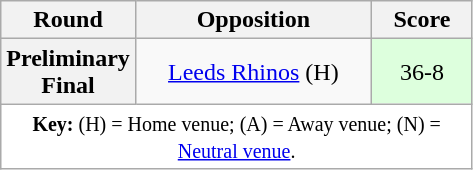<table class="wikitable plainrowheaders" style="text-align:center;margin-left:1em;">
<tr>
<th width="25">Round</th>
<th width="150">Opposition</th>
<th width="60">Score</th>
</tr>
<tr>
<th scope=row style="text-align:center">Preliminary Final</th>
<td> <a href='#'>Leeds Rhinos</a> (H)</td>
<td bgcolor=DDFFDD>36-8</td>
</tr>
<tr>
<td colspan="3" style="background-color:white;"><small><strong>Key:</strong> (H) = Home venue; (A) = Away venue; (N) = <a href='#'>Neutral venue</a>.</small></td>
</tr>
</table>
